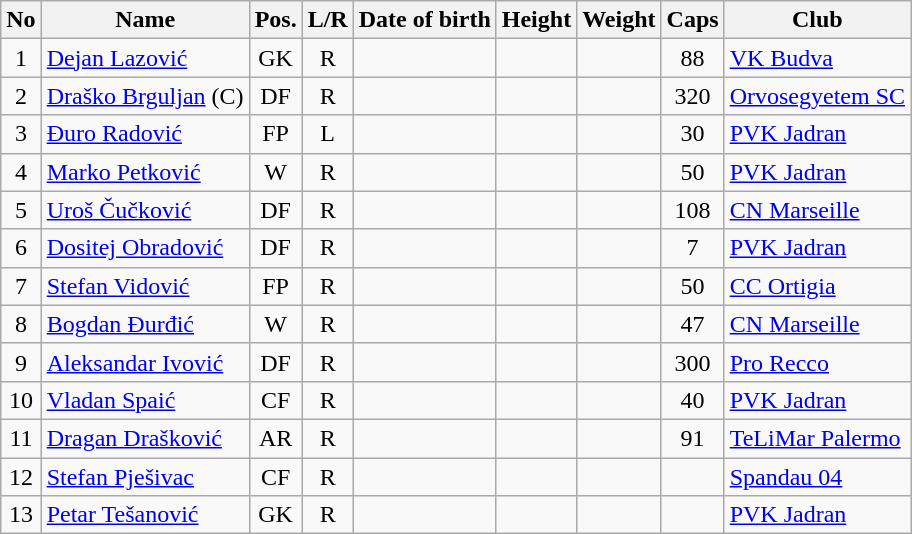<table class="wikitable sortable" style="text-align:center;">
<tr>
<th>No</th>
<th>Name</th>
<th>Pos.</th>
<th>L/R</th>
<th>Date of birth</th>
<th>Height</th>
<th>Weight</th>
<th>Caps</th>
<th>Club</th>
</tr>
<tr>
<td>1</td>
<td align=left><a href='#'>Dejan Lazović</a></td>
<td>GK</td>
<td>R</td>
<td align=left></td>
<td></td>
<td></td>
<td>88</td>
<td align=left> <a href='#'>VK Budva</a></td>
</tr>
<tr>
<td>2</td>
<td align=left><a href='#'>Draško Brguljan</a> (C)</td>
<td>DF</td>
<td>R</td>
<td align=left></td>
<td></td>
<td></td>
<td>320</td>
<td align=left> <a href='#'>Orvosegyetem SC</a></td>
</tr>
<tr>
<td>3</td>
<td align=left><a href='#'>Đuro Radović</a></td>
<td>FP</td>
<td>L</td>
<td align=left></td>
<td></td>
<td></td>
<td>30</td>
<td align=left> <a href='#'>PVK Jadran</a></td>
</tr>
<tr>
<td>4</td>
<td align=left><a href='#'>Marko Petković</a></td>
<td>W</td>
<td>R</td>
<td align=left></td>
<td></td>
<td></td>
<td>50</td>
<td align=left> <a href='#'>PVK Jadran</a></td>
</tr>
<tr>
<td>5</td>
<td align=left><a href='#'>Uroš Čučković</a></td>
<td>DF</td>
<td>R</td>
<td align=left></td>
<td></td>
<td></td>
<td>108</td>
<td align=left> <a href='#'>CN Marseille</a></td>
</tr>
<tr>
<td>6</td>
<td align=left><a href='#'>Dositej Obradović</a></td>
<td>DF</td>
<td>R</td>
<td align=left></td>
<td></td>
<td></td>
<td>7</td>
<td align=left> <a href='#'>PVK Jadran</a></td>
</tr>
<tr>
<td>7</td>
<td align=left><a href='#'>Stefan Vidović</a></td>
<td>FP</td>
<td>R</td>
<td align=left></td>
<td></td>
<td></td>
<td>50</td>
<td align=left> <a href='#'>CC Ortigia</a></td>
</tr>
<tr>
<td>8</td>
<td align=left><a href='#'>Bogdan Đurđić</a></td>
<td>W</td>
<td>R</td>
<td align=left></td>
<td></td>
<td></td>
<td>47</td>
<td align=left> <a href='#'>CN Marseille</a></td>
</tr>
<tr>
<td>9</td>
<td align=left><a href='#'>Aleksandar Ivović</a></td>
<td>DF</td>
<td>R</td>
<td align=left></td>
<td></td>
<td></td>
<td>300</td>
<td align=left> <a href='#'>Pro Recco</a></td>
</tr>
<tr>
<td>10</td>
<td align=left><a href='#'>Vladan Spaić</a></td>
<td>CF</td>
<td>R</td>
<td align=left></td>
<td></td>
<td></td>
<td>40</td>
<td align=left> <a href='#'>PVK Jadran</a></td>
</tr>
<tr>
<td>11</td>
<td align=left><a href='#'>Dragan Drašković</a></td>
<td>AR</td>
<td>R</td>
<td align=left></td>
<td></td>
<td></td>
<td>91</td>
<td align=left> <a href='#'>TeLiMar Palermo</a></td>
</tr>
<tr>
<td>12</td>
<td align=left><a href='#'>Stefan Pješivac</a></td>
<td>CF</td>
<td>R</td>
<td align=left></td>
<td></td>
<td></td>
<td></td>
<td align=left> <a href='#'>Spandau 04</a></td>
</tr>
<tr>
<td>13</td>
<td align=left><a href='#'>Petar Tešanović</a></td>
<td>GK</td>
<td>R</td>
<td align=left></td>
<td></td>
<td></td>
<td></td>
<td align=left> <a href='#'>PVK Jadran</a></td>
</tr>
</table>
